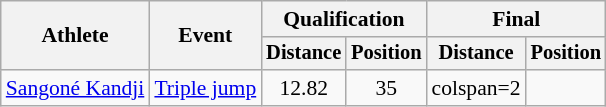<table class=wikitable style=font-size:90%>
<tr>
<th rowspan=2>Athlete</th>
<th rowspan=2>Event</th>
<th colspan=2>Qualification</th>
<th colspan=2>Final</th>
</tr>
<tr style=font-size:95%>
<th>Distance</th>
<th>Position</th>
<th>Distance</th>
<th>Position</th>
</tr>
<tr align=center>
<td align=left><a href='#'>Sangoné Kandji</a></td>
<td align=left><a href='#'>Triple jump</a></td>
<td>12.82</td>
<td>35</td>
<td>colspan=2 </td>
</tr>
</table>
